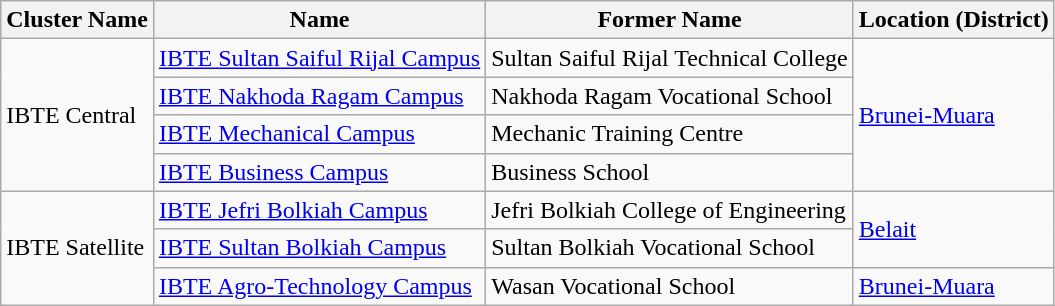<table class="wikitable">
<tr>
<th>Cluster Name</th>
<th>Name</th>
<th>Former Name</th>
<th>Location (District)</th>
</tr>
<tr>
<td rowspan="4">IBTE Central</td>
<td><a href='#'>IBTE Sultan Saiful Rijal Campus</a></td>
<td>Sultan Saiful Rijal Technical College</td>
<td rowspan="4"><a href='#'>Brunei-Muara</a></td>
</tr>
<tr>
<td><a href='#'>IBTE Nakhoda Ragam Campus</a></td>
<td>Nakhoda Ragam Vocational School</td>
</tr>
<tr>
<td><a href='#'>IBTE Mechanical Campus</a></td>
<td>Mechanic Training Centre</td>
</tr>
<tr>
<td><a href='#'>IBTE Business Campus</a></td>
<td>Business School</td>
</tr>
<tr>
<td rowspan="3">IBTE Satellite</td>
<td><a href='#'>IBTE Jefri Bolkiah Campus</a></td>
<td>Jefri Bolkiah College of Engineering</td>
<td rowspan="2"><a href='#'>Belait</a></td>
</tr>
<tr>
<td><a href='#'>IBTE Sultan Bolkiah Campus</a></td>
<td>Sultan Bolkiah Vocational School</td>
</tr>
<tr>
<td><a href='#'>IBTE Agro-Technology Campus</a></td>
<td>Wasan Vocational School</td>
<td><a href='#'>Brunei-Muara</a></td>
</tr>
</table>
